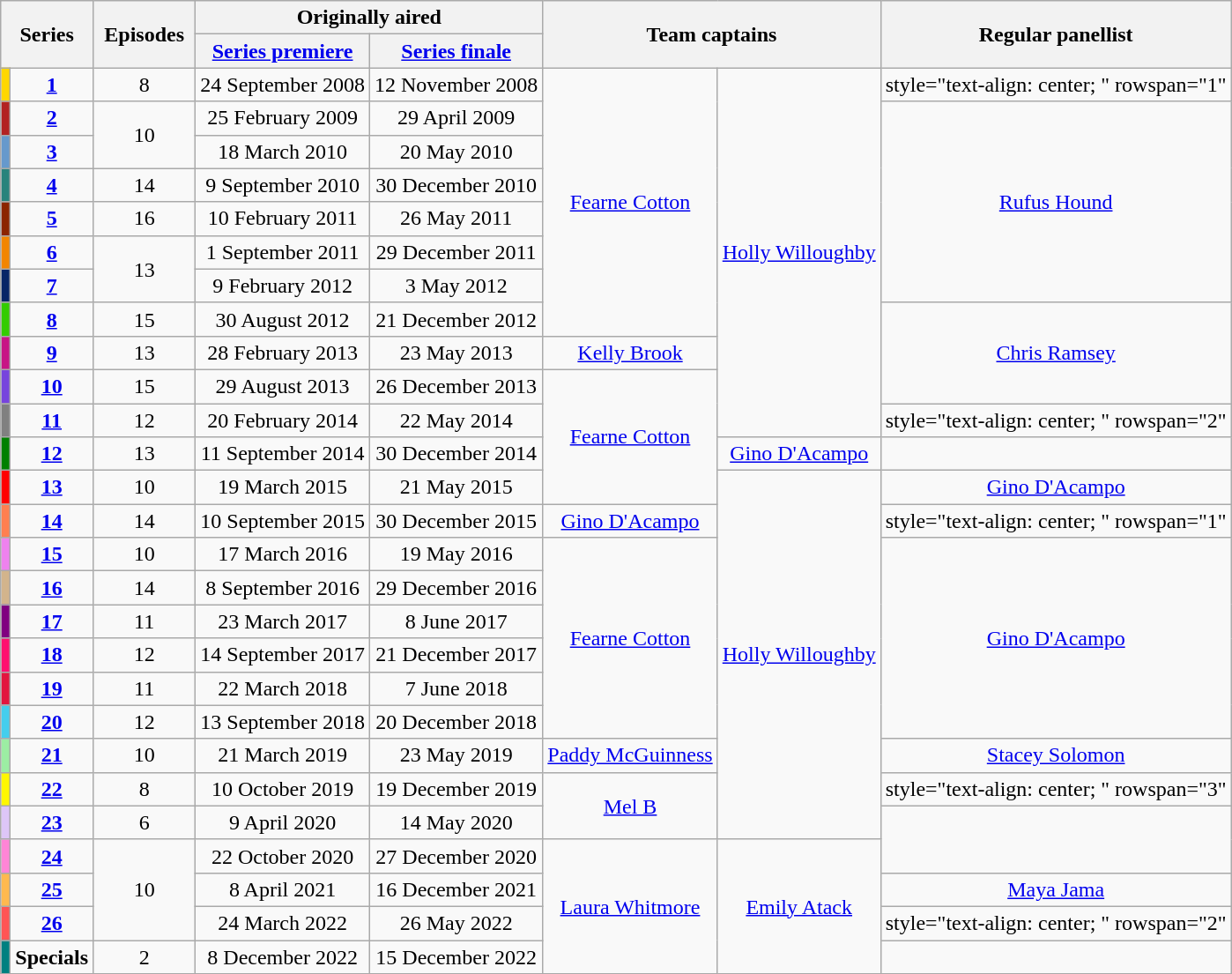<table class="wikitable sortable sticky-header-multi" style="text-align: center; ">
<tr>
<th class=unsortable style="padding: 0 8px; " colspan="2" rowspan="2">Series</th>
<th class=unsortable style="padding: 0 8px; " rowspan="2">Episodes</th>
<th class=unsortable colspan="2">Originally aired</th>
<th class=unsortable style="padding: 0 8px; " rowspan="2" colspan="2">Team captains</th>
<th class=unsortable style="padding: 0 8px; " rowspan="2" colspan="1">Regular panellist</th>
</tr>
<tr>
<th class=unsortable><a href='#'>Series premiere</a></th>
<th class=unsortable><a href='#'>Series finale</a></th>
</tr>
<tr>
<td style="background:gold; "></td>
<td style="text-align: center; "><strong><a href='#'>1</a></strong></td>
<td style="text-align: center; ">8</td>
<td style="text-align: center; ">24 September 2008</td>
<td style="text-align: center; ">12 November 2008</td>
<td style="text-align: center; " rowspan="8"><a href='#'>Fearne Cotton</a></td>
<td style="text-align: center; " rowspan="11"><a href='#'>Holly Willoughby</a></td>
<td>style="text-align: center; " rowspan="1" </td>
</tr>
<tr>
<td style="background:#b22222;"></td>
<td style="text-align: center; "><strong><a href='#'>2</a></strong></td>
<td rowspan="2" style="text-align: center; ">10</td>
<td style="text-align: center; ">25 February 2009</td>
<td style="text-align: center; ">29 April 2009</td>
<td style="text-align: center; " rowspan="6"><a href='#'>Rufus Hound</a></td>
</tr>
<tr>
<td style="background:#69c; "></td>
<td style="text-align: center; "><strong><a href='#'>3</a></strong></td>
<td style="text-align: center; ">18 March 2010</td>
<td style="text-align: center; ">20 May 2010</td>
</tr>
<tr>
<td style="background:#28837c; "></td>
<td style="text-align: center; "><strong><a href='#'>4</a></strong></td>
<td style="text-align: center; ">14</td>
<td style="text-align: center; ">9 September 2010</td>
<td style="text-align: center; ">30 December 2010</td>
</tr>
<tr>
<td style="background:#8b2500;"></td>
<td style="text-align: center; "><strong><a href='#'>5</a></strong></td>
<td style="text-align: center; ">16</td>
<td style="text-align: center; ">10 February 2011</td>
<td style="text-align: center; ">26 May 2011</td>
</tr>
<tr>
<td style="background:#f28500;"></td>
<td style="text-align: center; "><strong><a href='#'>6</a></strong></td>
<td rowspan="2" style="text-align: center; ">13</td>
<td style="text-align: center; ">1 September 2011</td>
<td style="text-align: center; ">29 December 2011</td>
</tr>
<tr>
<td style="background:#082567;"></td>
<td style="text-align: center; "><strong><a href='#'>7</a></strong></td>
<td style="text-align: center; ">9 February 2012</td>
<td style="text-align: center; ">3 May 2012</td>
</tr>
<tr>
<td style="background:#3c0;"></td>
<td style="text-align: center; "><strong><a href='#'>8</a></strong></td>
<td style="text-align: center; ">15</td>
<td style="text-align: center; ">30 August 2012</td>
<td style="text-align: center; ">21 December 2012</td>
<td style="text-align: center; " rowspan="3"><a href='#'>Chris Ramsey</a></td>
</tr>
<tr>
<td style="background:#C71585;"></td>
<td style="text-align: center; "><strong><a href='#'>9</a></strong></td>
<td style="text-align: center; ">13</td>
<td style="text-align: center; ">28 February 2013</td>
<td style="text-align: center; ">23 May 2013</td>
<td style="text-align: center; " rowspan="1"><a href='#'>Kelly Brook</a></td>
</tr>
<tr>
<td style="background:#74D;"></td>
<td style="text-align: center; "><strong><a href='#'>10</a></strong></td>
<td style="text-align: center; ">15</td>
<td style="text-align: center; ">29 August 2013</td>
<td style="text-align: center; ">26 December 2013</td>
<td style="text-align: center; " rowspan="4"><a href='#'>Fearne Cotton</a></td>
</tr>
<tr>
<td style="background:grey;"></td>
<td style="text-align: center; "><strong><a href='#'>11</a></strong></td>
<td style="text-align: center; ">12</td>
<td style="text-align: center; ">20 February 2014</td>
<td style="text-align: center; ">22 May 2014</td>
<td>style="text-align: center; " rowspan="2" </td>
</tr>
<tr>
<td style="background:#008000;"></td>
<td style="text-align: center; "><strong><a href='#'>12</a></strong></td>
<td style="text-align: center; ">13</td>
<td style="text-align: center; ">11 September 2014</td>
<td style="text-align: center; ">30 December 2014</td>
<td style="text-align: center; "><a href='#'>Gino D'Acampo</a></td>
</tr>
<tr>
<td style="background:#FF0000;"></td>
<td style="text-align: center; "><strong><a href='#'>13</a></strong></td>
<td style="text-align: center; ">10</td>
<td style="text-align: center; ">19 March 2015</td>
<td style="text-align: center; ">21 May 2015</td>
<td style="text-align: center; " rowspan="11"><a href='#'>Holly Willoughby</a></td>
<td style="text-align: center; " rowspan="1"><a href='#'>Gino D'Acampo</a></td>
</tr>
<tr>
<td style="background:coral;"></td>
<td style="text-align: center; "><strong><a href='#'>14</a></strong></td>
<td style="text-align: center; ">14</td>
<td style="text-align: center; ">10 September 2015</td>
<td style="text-align: center; ">30 December 2015</td>
<td style="text-align: center; "><a href='#'>Gino D'Acampo</a></td>
<td>style="text-align: center; " rowspan="1" </td>
</tr>
<tr>
<td style="background:violet;"></td>
<td style="text-align: center; "><strong><a href='#'>15</a></strong></td>
<td style="text-align: center; ">10</td>
<td style="text-align: center; ">17 March 2016</td>
<td style="text-align: center; ">19 May 2016</td>
<td style="text-align: center; " rowspan="6"><a href='#'>Fearne Cotton</a></td>
<td style="text-align: center; " rowspan="6"><a href='#'>Gino D'Acampo</a></td>
</tr>
<tr>
<td style="background:tan;"></td>
<td style="text-align: center; "><strong><a href='#'>16</a></strong></td>
<td style="text-align: center; ">14</td>
<td style="text-align: center; ">8 September 2016</td>
<td style="text-align: center; ">29 December 2016</td>
</tr>
<tr>
<td style="background:purple;"></td>
<td style="text-align: center; "><strong><a href='#'>17</a></strong></td>
<td style="text-align: center; ">11</td>
<td style="text-align: center; ">23 March 2017</td>
<td style="text-align: center; ">8 June 2017</td>
</tr>
<tr>
<td style="background:#ff0f6f;"></td>
<td style="text-align: center; "><strong><a href='#'>18</a></strong></td>
<td style="text-align: center; ">12</td>
<td style="text-align: center; ">14 September 2017</td>
<td style="text-align: center; ">21 December 2017</td>
</tr>
<tr>
<td style="background:#e2163f;"></td>
<td style="text-align: center; "><strong><a href='#'>19</a></strong></td>
<td style="text-align: center; ">11</td>
<td style="text-align: center; ">22 March 2018</td>
<td style="text-align: center; ">7 June 2018</td>
</tr>
<tr>
<td style="background:#44ceed;"></td>
<td style="text-align: center; "><strong><a href='#'>20</a></strong></td>
<td style="text-align: center; ">12</td>
<td style="text-align: center; ">13 September 2018</td>
<td style="text-align: center; ">20 December 2018</td>
</tr>
<tr>
<td style="background:#9ceda3;"></td>
<td style="text-align: center; "><strong><a href='#'>21</a></strong></td>
<td style="text-align: center; ">10</td>
<td style="text-align: center; ">21 March 2019</td>
<td style="text-align: center; ">23 May 2019</td>
<td style="text-align: center; "><a href='#'>Paddy McGuinness</a></td>
<td style="text-align: center; "><a href='#'>Stacey Solomon</a></td>
</tr>
<tr>
<td style="background:#fff700;"></td>
<td style="text-align: center; "><strong><a href='#'>22</a></strong></td>
<td style="text-align: center; ">8</td>
<td style="text-align: center; ">10 October 2019</td>
<td style="text-align: center; ">19 December 2019</td>
<td style="text-align: center; " rowspan="2"><a href='#'>Mel B</a></td>
<td>style="text-align: center; " rowspan="3" </td>
</tr>
<tr>
<td style="background:#ddc6f7;"></td>
<td style="text-align: center; "><strong><a href='#'>23</a></strong></td>
<td style="text-align: center; ">6</td>
<td style="text-align: center; ">9 April 2020</td>
<td style="text-align: center; ">14 May 2020</td>
</tr>
<tr>
<td style="background:#ff85d6;"></td>
<td style="text-align: center; "><strong><a href='#'>24</a></strong></td>
<td rowspan="3" style="text-align: center; ">10</td>
<td style="text-align: center; ">22 October 2020</td>
<td style="text-align: center; ">27 December 2020</td>
<td style="text-align: center; " rowspan="4"><a href='#'>Laura Whitmore</a></td>
<td style="text-align: center; " rowspan="4"><a href='#'>Emily Atack</a></td>
</tr>
<tr>
<td style="background:#ffb94f;"></td>
<td style="text-align: center; "><strong><a href='#'>25</a></strong></td>
<td style="text-align: center; ">8 April 2021</td>
<td style="text-align: center; ">16 December 2021</td>
<td style="text-align: center; " rowspan="1"><a href='#'>Maya Jama</a></td>
</tr>
<tr>
<td style="background:#ff5454;"></td>
<td style="text-align: center; "><strong><a href='#'>26</a></strong></td>
<td style="text-align: center; ">24 March 2022</td>
<td style="text-align: center; ">26 May 2022</td>
<td>style="text-align: center; " rowspan="2" </td>
</tr>
<tr>
<td style="background:#008080;"></td>
<td style="text-align: center; "><strong>Specials</strong></td>
<td style="text-align: center; ">2</td>
<td style="text-align: center; ">8 December 2022</td>
<td style="text-align: center; ">15 December 2022</td>
</tr>
<tr>
</tr>
</table>
